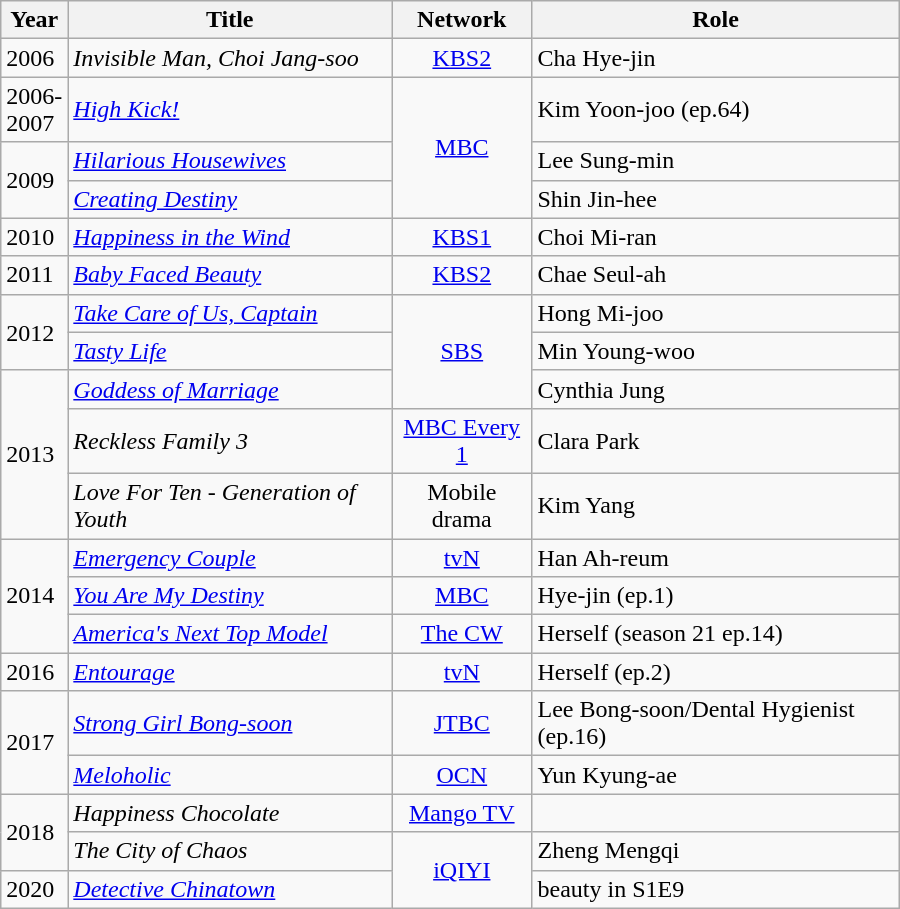<table class="wikitable sortable" style="width:600px">
<tr>
<th width=10>Year</th>
<th>Title</th>
<th>Network</th>
<th>Role</th>
</tr>
<tr>
<td>2006</td>
<td><em>Invisible Man, Choi Jang-soo</em></td>
<td align="center"><a href='#'>KBS2</a></td>
<td>Cha Hye-jin</td>
</tr>
<tr>
<td>2006-2007</td>
<td><em><a href='#'>High Kick!</a></em></td>
<td rowspan="3" align="center"><a href='#'>MBC</a></td>
<td>Kim Yoon-joo (ep.64)</td>
</tr>
<tr>
<td rowspan=2>2009</td>
<td><em><a href='#'>Hilarious Housewives</a></em></td>
<td>Lee Sung-min</td>
</tr>
<tr>
<td><em><a href='#'>Creating Destiny</a></em></td>
<td>Shin Jin-hee</td>
</tr>
<tr>
<td>2010</td>
<td><em><a href='#'>Happiness in the Wind</a></em></td>
<td align="center"><a href='#'>KBS1</a></td>
<td>Choi Mi-ran</td>
</tr>
<tr>
<td>2011</td>
<td><em><a href='#'>Baby Faced Beauty</a></em></td>
<td align="center"><a href='#'>KBS2</a></td>
<td>Chae Seul-ah</td>
</tr>
<tr>
<td rowspan=2>2012</td>
<td><em><a href='#'>Take Care of Us, Captain</a></em></td>
<td rowspan="3" align="center"><a href='#'>SBS</a></td>
<td>Hong Mi-joo</td>
</tr>
<tr>
<td><em><a href='#'>Tasty Life</a></em></td>
<td>Min Young-woo</td>
</tr>
<tr>
<td rowspan=3>2013</td>
<td><em><a href='#'>Goddess of Marriage</a></em></td>
<td>Cynthia Jung</td>
</tr>
<tr>
<td><em>Reckless Family 3</em></td>
<td align="center"><a href='#'>MBC Every 1</a></td>
<td>Clara Park</td>
</tr>
<tr>
<td><em>Love For Ten - Generation of Youth</em></td>
<td align="center">Mobile drama</td>
<td>Kim Yang</td>
</tr>
<tr>
<td rowspan="3">2014</td>
<td><em><a href='#'>Emergency Couple</a></em></td>
<td align="center"><a href='#'>tvN</a></td>
<td>Han Ah-reum</td>
</tr>
<tr>
<td><em><a href='#'>You Are My Destiny</a></em></td>
<td align="center"><a href='#'>MBC</a></td>
<td>Hye-jin (ep.1)</td>
</tr>
<tr>
<td><em><a href='#'>America's Next Top Model</a></em></td>
<td align="center"><a href='#'>The CW</a></td>
<td>Herself (season 21 ep.14)</td>
</tr>
<tr>
<td>2016</td>
<td><em><a href='#'>Entourage</a></em></td>
<td align="center"><a href='#'>tvN</a></td>
<td>Herself (ep.2)</td>
</tr>
<tr>
<td rowspan="2">2017</td>
<td><em><a href='#'>Strong Girl Bong-soon</a></em></td>
<td align="center"><a href='#'>JTBC</a></td>
<td>Lee Bong-soon/Dental Hygienist (ep.16)</td>
</tr>
<tr>
<td><em><a href='#'>Meloholic</a></em></td>
<td align="center"><a href='#'>OCN</a></td>
<td>Yun Kyung-ae</td>
</tr>
<tr>
<td rowspan="2">2018</td>
<td><em>Happiness Chocolate</em></td>
<td align="center"><a href='#'>Mango TV</a></td>
<td></td>
</tr>
<tr>
<td><em>The City of Chaos</em></td>
<td rowspan="2" align="center"><a href='#'>iQIYI</a></td>
<td>Zheng Mengqi</td>
</tr>
<tr>
<td>2020</td>
<td><em><a href='#'>Detective Chinatown</a></em></td>
<td>beauty in S1E9</td>
</tr>
</table>
